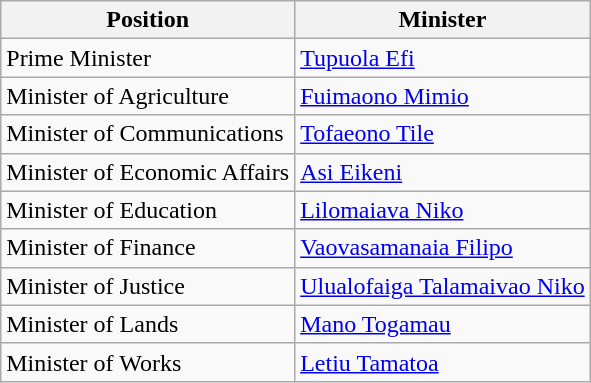<table class=wikitable>
<tr>
<th>Position</th>
<th>Minister</th>
</tr>
<tr>
<td>Prime Minister</td>
<td><a href='#'>Tupuola Efi</a></td>
</tr>
<tr>
<td>Minister of Agriculture</td>
<td><a href='#'>Fuimaono Mimio</a></td>
</tr>
<tr>
<td>Minister of Communications</td>
<td><a href='#'>Tofaeono Tile</a></td>
</tr>
<tr>
<td>Minister of Economic Affairs</td>
<td><a href='#'>Asi Eikeni</a></td>
</tr>
<tr>
<td>Minister of Education</td>
<td><a href='#'>Lilomaiava Niko</a></td>
</tr>
<tr>
<td>Minister of Finance</td>
<td><a href='#'>Vaovasamanaia Filipo</a></td>
</tr>
<tr>
<td>Minister of Justice</td>
<td><a href='#'>Ulualofaiga Talamaivao Niko</a></td>
</tr>
<tr>
<td>Minister of Lands</td>
<td><a href='#'>Mano Togamau</a></td>
</tr>
<tr>
<td>Minister of Works</td>
<td><a href='#'>Letiu Tamatoa</a></td>
</tr>
</table>
